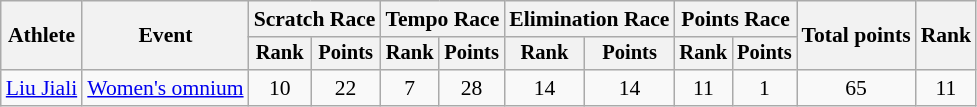<table class="wikitable" style="font-size:90%">
<tr>
<th rowspan="2">Athlete</th>
<th rowspan="2">Event</th>
<th colspan=2>Scratch Race</th>
<th colspan=2>Tempo Race</th>
<th colspan=2>Elimination Race</th>
<th colspan=2>Points Race</th>
<th rowspan=2>Total points</th>
<th rowspan=2>Rank</th>
</tr>
<tr style="font-size:95%">
<th>Rank</th>
<th>Points</th>
<th>Rank</th>
<th>Points</th>
<th>Rank</th>
<th>Points</th>
<th>Rank</th>
<th>Points</th>
</tr>
<tr align=center>
<td align=left><a href='#'>Liu Jiali</a></td>
<td align=left><a href='#'>Women's omnium</a></td>
<td>10</td>
<td>22</td>
<td>7</td>
<td>28</td>
<td>14</td>
<td>14</td>
<td>11</td>
<td>1</td>
<td>65</td>
<td>11</td>
</tr>
</table>
